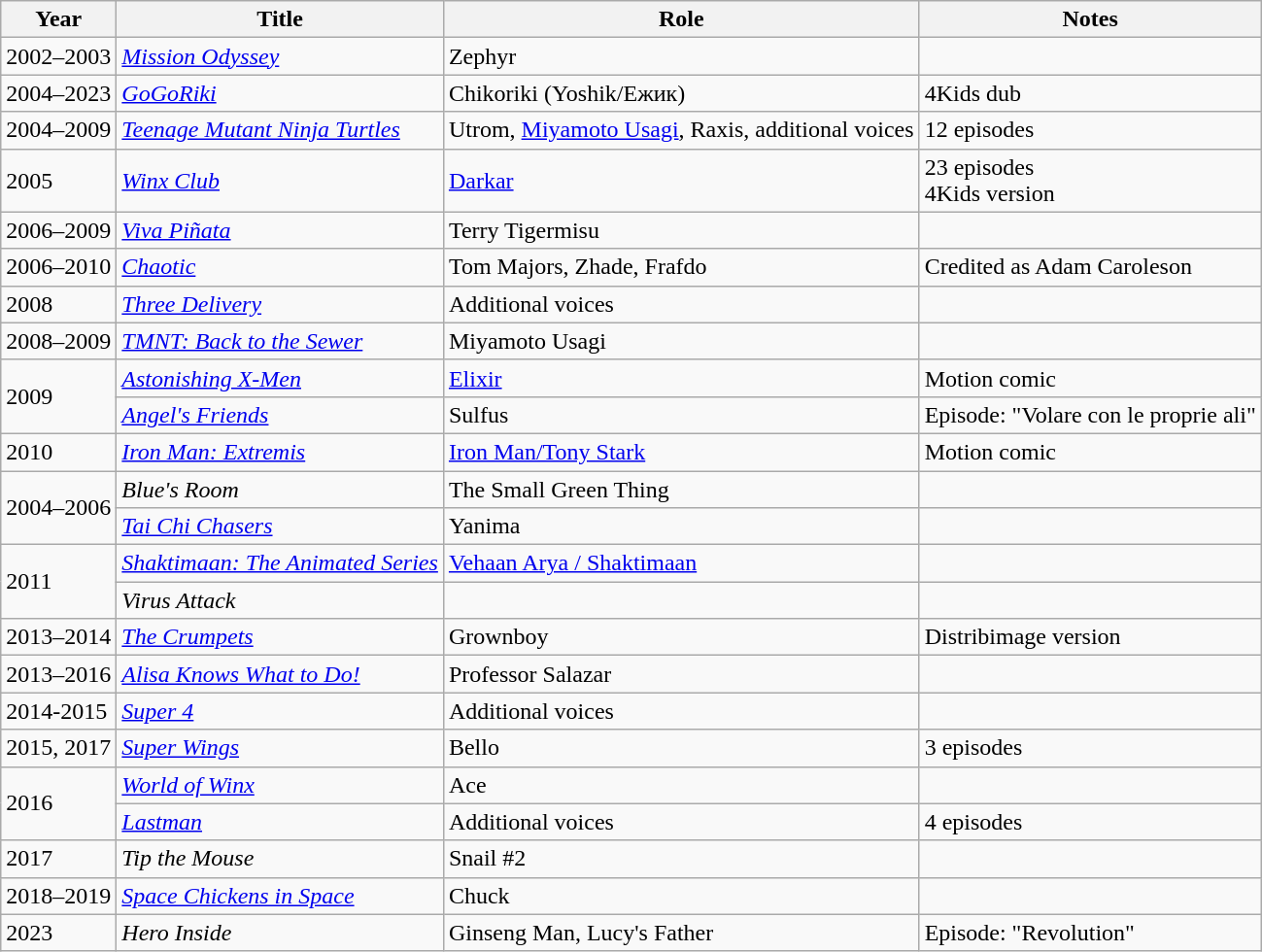<table class="wikitable">
<tr>
<th>Year</th>
<th>Title</th>
<th>Role</th>
<th>Notes</th>
</tr>
<tr>
<td>2002–2003</td>
<td><em><a href='#'>Mission Odyssey</a></em></td>
<td>Zephyr</td>
<td></td>
</tr>
<tr>
<td>2004–2023</td>
<td><em><a href='#'>GoGoRiki</a></em></td>
<td>Chikoriki (Yoshik/Ежик)</td>
<td>4Kids dub</td>
</tr>
<tr>
<td>2004–2009</td>
<td><em><a href='#'>Teenage Mutant Ninja Turtles</a></em></td>
<td>Utrom, <a href='#'>Miyamoto Usagi</a>, Raxis, additional voices</td>
<td>12 episodes</td>
</tr>
<tr>
<td>2005</td>
<td><em><a href='#'>Winx Club</a></em></td>
<td><a href='#'>Darkar</a></td>
<td>23 episodes<br>4Kids version</td>
</tr>
<tr>
<td>2006–2009</td>
<td><em><a href='#'>Viva Piñata</a></em></td>
<td>Terry Tigermisu</td>
<td></td>
</tr>
<tr>
<td>2006–2010</td>
<td><em><a href='#'>Chaotic</a></em></td>
<td>Tom Majors, Zhade, Frafdo</td>
<td>Credited as Adam Caroleson</td>
</tr>
<tr>
<td>2008</td>
<td><em><a href='#'>Three Delivery</a></em></td>
<td>Additional voices</td>
<td></td>
</tr>
<tr>
<td>2008–2009</td>
<td><em><a href='#'>TMNT: Back to the Sewer</a></em></td>
<td>Miyamoto Usagi</td>
<td></td>
</tr>
<tr>
<td rowspan="2">2009</td>
<td><em><a href='#'>Astonishing X-Men</a></em></td>
<td><a href='#'>Elixir</a></td>
<td>Motion comic</td>
</tr>
<tr>
<td><em><a href='#'>Angel's Friends</a></em></td>
<td>Sulfus</td>
<td>Episode: "Volare con le proprie ali"</td>
</tr>
<tr>
<td>2010</td>
<td><em><a href='#'>Iron Man: Extremis</a></em></td>
<td><a href='#'>Iron Man/Tony Stark</a></td>
<td>Motion comic</td>
</tr>
<tr>
<td rowspan="2">2004–2006</td>
<td><em>Blue's Room</em></td>
<td>The Small Green Thing</td>
<td></td>
</tr>
<tr>
<td><em><a href='#'>Tai Chi Chasers</a></em></td>
<td>Yanima</td>
<td></td>
</tr>
<tr>
<td rowspan=2>2011</td>
<td><em><a href='#'>Shaktimaan: The Animated Series</a></em></td>
<td><a href='#'>Vehaan Arya / Shaktimaan</a></td>
<td></td>
</tr>
<tr>
<td><em>Virus Attack</em></td>
<td></td>
<td></td>
</tr>
<tr>
<td>2013–2014</td>
<td><em><a href='#'>The Crumpets</a></em></td>
<td>Grownboy</td>
<td>Distribimage version</td>
</tr>
<tr>
<td>2013–2016</td>
<td><em><a href='#'>Alisa Knows What to Do!</a></em></td>
<td>Professor Salazar</td>
<td></td>
</tr>
<tr>
<td>2014-2015</td>
<td><em><a href='#'>Super 4</a></em></td>
<td>Additional voices</td>
<td></td>
</tr>
<tr>
<td>2015, 2017</td>
<td><em><a href='#'>Super Wings</a></em></td>
<td>Bello</td>
<td>3 episodes</td>
</tr>
<tr>
<td rowspan="2">2016</td>
<td><em><a href='#'>World of Winx</a></em></td>
<td>Ace</td>
<td></td>
</tr>
<tr>
<td><em><a href='#'>Lastman</a></em></td>
<td>Additional voices</td>
<td>4 episodes</td>
</tr>
<tr>
<td>2017</td>
<td><em>Tip the Mouse</em></td>
<td>Snail #2</td>
<td></td>
</tr>
<tr>
<td>2018–2019</td>
<td><em><a href='#'>Space Chickens in Space</a></em></td>
<td>Chuck</td>
<td></td>
</tr>
<tr>
<td>2023</td>
<td><em>Hero Inside</em></td>
<td>Ginseng Man, Lucy's Father</td>
<td>Episode: "Revolution"</td>
</tr>
</table>
